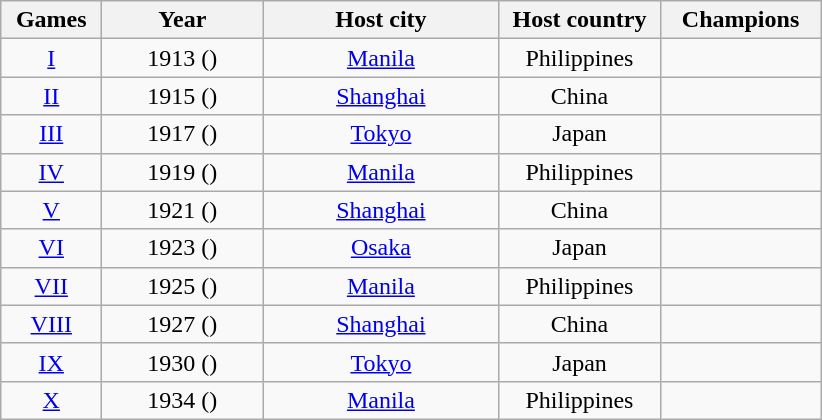<table class=wikitable style="text-align:center">
<tr>
<th width=60>Games</th>
<th width=100>Year</th>
<th width=150>Host city</th>
<th width=100>Host country</th>
<th width=100>Champions</th>
</tr>
<tr>
<td><a href='#'>I</a></td>
<td>1913 ()</td>
<td><a href='#'>Manila</a></td>
<td>Philippines</td>
<td></td>
</tr>
<tr>
<td><a href='#'>II</a></td>
<td>1915 ()</td>
<td><a href='#'>Shanghai</a></td>
<td>China</td>
<td></td>
</tr>
<tr>
<td><a href='#'>III</a></td>
<td>1917 ()</td>
<td><a href='#'>Tokyo</a></td>
<td>Japan</td>
<td></td>
</tr>
<tr>
<td><a href='#'>IV</a></td>
<td>1919 ()</td>
<td><a href='#'>Manila</a></td>
<td>Philippines</td>
<td></td>
</tr>
<tr>
<td><a href='#'>V</a></td>
<td>1921 ()</td>
<td><a href='#'>Shanghai</a></td>
<td>China</td>
<td></td>
</tr>
<tr>
<td><a href='#'>VI</a></td>
<td>1923 ()</td>
<td><a href='#'>Osaka</a></td>
<td>Japan</td>
<td></td>
</tr>
<tr>
<td><a href='#'>VII</a></td>
<td>1925 ()</td>
<td><a href='#'>Manila</a></td>
<td>Philippines</td>
<td></td>
</tr>
<tr>
<td><a href='#'>VIII</a></td>
<td>1927 ()</td>
<td><a href='#'>Shanghai</a></td>
<td>China</td>
<td></td>
</tr>
<tr>
<td><a href='#'>IX</a></td>
<td>1930 ()</td>
<td><a href='#'>Tokyo</a></td>
<td>Japan</td>
<td></td>
</tr>
<tr>
<td><a href='#'>X</a></td>
<td>1934 ()</td>
<td><a href='#'>Manila</a></td>
<td>Philippines</td>
<td></td>
</tr>
</table>
